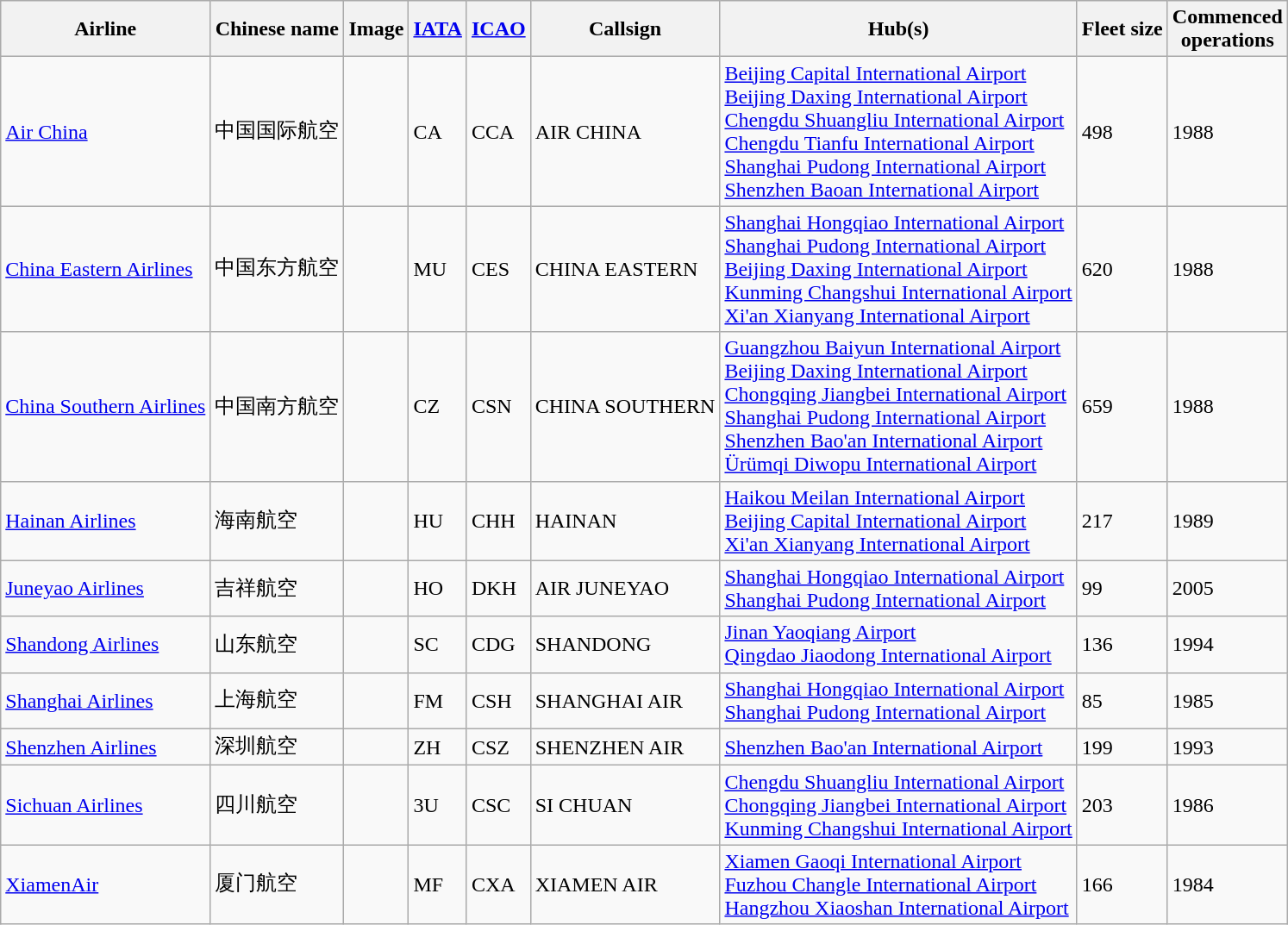<table class="wikitable sortable mw-collapsible sticky-header sort-under">
<tr>
<th>Airline</th>
<th>Chinese name</th>
<th>Image</th>
<th><a href='#'>IATA</a></th>
<th><a href='#'>ICAO</a></th>
<th>Callsign</th>
<th>Hub(s)</th>
<th>Fleet size</th>
<th>Commenced<br>operations</th>
</tr>
<tr>
<td><a href='#'>Air China</a></td>
<td>中国国际航空</td>
<td></td>
<td>CA</td>
<td>CCA</td>
<td>AIR CHINA</td>
<td><a href='#'>Beijing Capital International Airport</a><br><a href='#'>Beijing Daxing International Airport</a><br><a href='#'>Chengdu Shuangliu International Airport</a><br><a href='#'>Chengdu Tianfu International Airport</a><br><a href='#'>Shanghai Pudong International Airport</a><br><a href='#'>Shenzhen Baoan International Airport</a></td>
<td>498</td>
<td>1988</td>
</tr>
<tr>
<td><a href='#'>China Eastern Airlines</a></td>
<td>中国东方航空</td>
<td></td>
<td>MU</td>
<td>CES</td>
<td>CHINA EASTERN</td>
<td><a href='#'>Shanghai Hongqiao International Airport</a><br><a href='#'>Shanghai Pudong International Airport</a><br><a href='#'>Beijing Daxing International Airport</a><br><a href='#'>Kunming Changshui International Airport</a><br><a href='#'>Xi'an Xianyang International Airport</a></td>
<td>620</td>
<td>1988</td>
</tr>
<tr>
<td><a href='#'>China Southern Airlines</a></td>
<td>中国南方航空</td>
<td></td>
<td>CZ</td>
<td>CSN</td>
<td>CHINA SOUTHERN</td>
<td><a href='#'>Guangzhou Baiyun International Airport</a><br><a href='#'>Beijing Daxing International Airport</a><br><a href='#'>Chongqing Jiangbei International Airport</a><br><a href='#'>Shanghai Pudong International Airport</a><br><a href='#'>Shenzhen Bao'an International Airport</a><br><a href='#'>Ürümqi Diwopu International Airport</a></td>
<td>659</td>
<td>1988</td>
</tr>
<tr>
<td><a href='#'>Hainan Airlines</a></td>
<td>海南航空</td>
<td></td>
<td>HU</td>
<td>CHH</td>
<td>HAINAN</td>
<td><a href='#'>Haikou Meilan International Airport</a><br><a href='#'>Beijing Capital International Airport</a><br><a href='#'>Xi'an Xianyang International Airport</a></td>
<td>217</td>
<td>1989</td>
</tr>
<tr>
<td><a href='#'>Juneyao Airlines</a></td>
<td>吉祥航空</td>
<td></td>
<td>HO</td>
<td>DKH</td>
<td>AIR JUNEYAO</td>
<td><a href='#'>Shanghai Hongqiao International Airport</a><br><a href='#'>Shanghai Pudong International Airport</a></td>
<td>99</td>
<td>2005</td>
</tr>
<tr>
<td><a href='#'>Shandong Airlines</a></td>
<td>山东航空</td>
<td></td>
<td>SC</td>
<td>CDG</td>
<td>SHANDONG</td>
<td><a href='#'>Jinan Yaoqiang Airport</a><br><a href='#'>Qingdao Jiaodong International Airport</a></td>
<td>136</td>
<td>1994</td>
</tr>
<tr>
<td><a href='#'>Shanghai Airlines</a></td>
<td>上海航空</td>
<td></td>
<td>FM</td>
<td>CSH</td>
<td>SHANGHAI AIR</td>
<td><a href='#'>Shanghai Hongqiao International Airport</a><br><a href='#'>Shanghai Pudong International Airport</a></td>
<td>85</td>
<td>1985</td>
</tr>
<tr>
<td><a href='#'>Shenzhen Airlines</a></td>
<td>深圳航空</td>
<td></td>
<td>ZH</td>
<td>CSZ</td>
<td>SHENZHEN AIR</td>
<td><a href='#'>Shenzhen Bao'an International Airport</a></td>
<td>199</td>
<td>1993</td>
</tr>
<tr>
<td><a href='#'>Sichuan Airlines</a></td>
<td>四川航空</td>
<td></td>
<td>3U</td>
<td>CSC</td>
<td>SI CHUAN</td>
<td><a href='#'>Chengdu Shuangliu International Airport</a><br><a href='#'>Chongqing Jiangbei International Airport</a><br><a href='#'>Kunming Changshui International Airport</a></td>
<td>203</td>
<td>1986</td>
</tr>
<tr>
<td><a href='#'>XiamenAir</a></td>
<td>厦门航空</td>
<td></td>
<td>MF</td>
<td>CXA</td>
<td>XIAMEN AIR</td>
<td><a href='#'>Xiamen Gaoqi International Airport</a><br><a href='#'>Fuzhou Changle International Airport</a><br><a href='#'>Hangzhou Xiaoshan International Airport</a></td>
<td>166</td>
<td>1984</td>
</tr>
</table>
